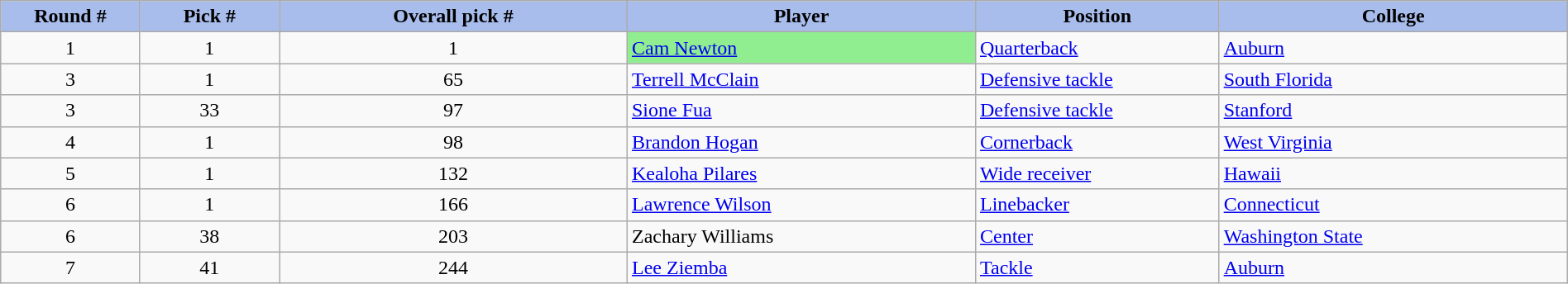<table class="wikitable" style="width: 100%">
<tr>
<th style="background:#A8BDEC;" width=8%>Round #</th>
<th width=8% style="background:#A8BDEC;">Pick #</th>
<th width=20% style="background:#A8BDEC;">Overall pick #</th>
<th width=20% style="background:#A8BDEC;">Player</th>
<th width=14% style="background:#A8BDEC;">Position</th>
<th width=20% style="background:#A8BDEC;">College</th>
</tr>
<tr>
<td align=center>1</td>
<td align=center>1</td>
<td align=center>1</td>
<td bgcolor=lightgreen><a href='#'>Cam Newton</a></td>
<td><a href='#'>Quarterback</a></td>
<td><a href='#'>Auburn</a></td>
</tr>
<tr>
<td align=center>3</td>
<td align=center>1</td>
<td align=center>65</td>
<td><a href='#'>Terrell McClain</a></td>
<td><a href='#'>Defensive tackle</a></td>
<td><a href='#'>South Florida</a></td>
</tr>
<tr>
<td align=center>3</td>
<td align=center>33</td>
<td align=center>97</td>
<td><a href='#'>Sione Fua</a></td>
<td><a href='#'>Defensive tackle</a></td>
<td><a href='#'>Stanford</a></td>
</tr>
<tr>
<td align=center>4</td>
<td align=center>1</td>
<td align=center>98</td>
<td><a href='#'>Brandon Hogan</a></td>
<td><a href='#'>Cornerback</a></td>
<td><a href='#'>West Virginia</a></td>
</tr>
<tr>
<td align=center>5</td>
<td align=center>1</td>
<td align=center>132</td>
<td><a href='#'>Kealoha Pilares</a></td>
<td><a href='#'>Wide receiver</a></td>
<td><a href='#'>Hawaii</a></td>
</tr>
<tr>
<td align=center>6</td>
<td align=center>1</td>
<td align=center>166</td>
<td><a href='#'>Lawrence Wilson</a></td>
<td><a href='#'>Linebacker</a></td>
<td><a href='#'>Connecticut</a></td>
</tr>
<tr>
<td align=center>6</td>
<td align=center>38</td>
<td align=center>203</td>
<td>Zachary Williams</td>
<td><a href='#'>Center</a></td>
<td><a href='#'>Washington State</a></td>
</tr>
<tr>
<td align=center>7</td>
<td align=center>41</td>
<td align=center>244</td>
<td><a href='#'>Lee Ziemba</a></td>
<td><a href='#'>Tackle</a></td>
<td><a href='#'>Auburn</a></td>
</tr>
</table>
